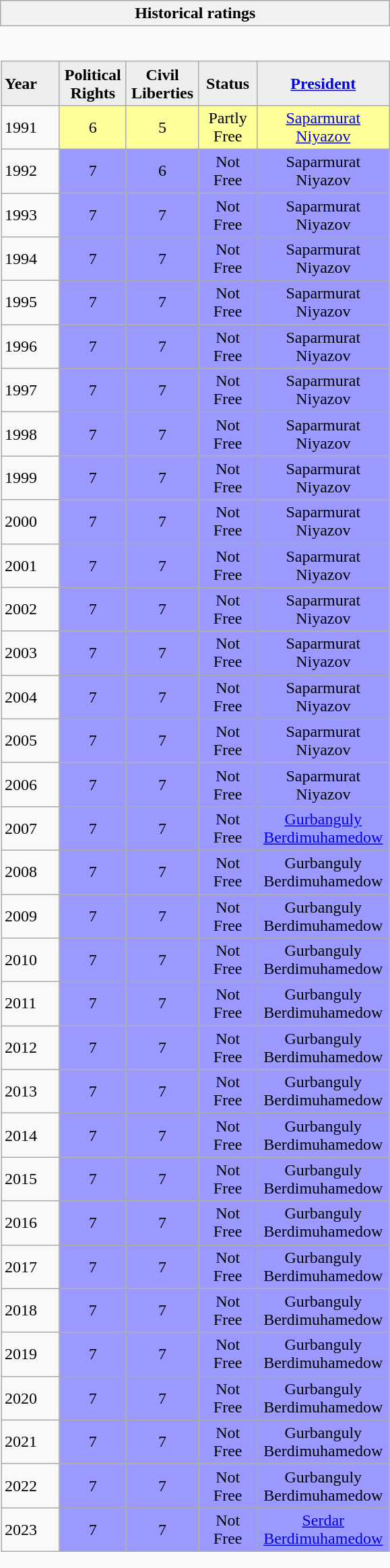<table class="wikitable collapsible collapsed" style="border:none; ">
<tr>
<th>Historical ratings</th>
</tr>
<tr>
<td style="padding:0; border:none;"><br><table class="wikitable sortable" width=100% style="border-collapse:collapse;">
<tr style="background:#eee; font-weight:bold; text-align:center;">
<td style="width:3em; text-align:left;">Year</td>
<td style="width:3em;">Political Rights</td>
<td style="width:3em;">Civil Liberties</td>
<td style="width:3em;">Status</td>
<td style="width:3em;"><a href='#'>President</a></td>
</tr>
<tr align=center>
<td align=left>1991</td>
<td style="background:#ff9;">6</td>
<td style="background:#ff9;">5</td>
<td style="background:#ff9;">Partly Free</td>
<td style="background:#ff9;"><a href='#'>Saparmurat Niyazov</a></td>
</tr>
<tr align=center>
<td align=left>1992</td>
<td style="background:#99f;">7</td>
<td style="background:#99f;">6</td>
<td style="background:#99f;">Not Free</td>
<td style="background:#99f;">Saparmurat Niyazov</td>
</tr>
<tr align=center>
<td align=left>1993</td>
<td style="background:#99f;">7</td>
<td style="background:#99f;">7</td>
<td style="background:#99f;">Not Free</td>
<td style="background:#99f;">Saparmurat Niyazov</td>
</tr>
<tr align=center>
<td align=left>1994</td>
<td style="background:#99f;">7</td>
<td style="background:#99f;">7</td>
<td style="background:#99f;">Not Free</td>
<td style="background:#99f;">Saparmurat Niyazov</td>
</tr>
<tr align=center>
<td align=left>1995</td>
<td style="background:#99f;">7</td>
<td style="background:#99f;">7</td>
<td style="background:#99f;">Not Free</td>
<td style="background:#99f;">Saparmurat Niyazov</td>
</tr>
<tr align=center>
<td align=left>1996</td>
<td style="background:#99f;">7</td>
<td style="background:#99f;">7</td>
<td style="background:#99f;">Not Free</td>
<td style="background:#99f;">Saparmurat Niyazov</td>
</tr>
<tr align=center>
<td align=left>1997</td>
<td style="background:#99f;">7</td>
<td style="background:#99f;">7</td>
<td style="background:#99f;">Not Free</td>
<td style="background:#99f;">Saparmurat Niyazov</td>
</tr>
<tr align=center>
<td align=left>1998</td>
<td style="background:#99f;">7</td>
<td style="background:#99f;">7</td>
<td style="background:#99f;">Not Free</td>
<td style="background:#99f;">Saparmurat Niyazov</td>
</tr>
<tr align=center>
<td align=left>1999</td>
<td style="background:#99f;">7</td>
<td style="background:#99f;">7</td>
<td style="background:#99f;">Not Free</td>
<td style="background:#99f;">Saparmurat Niyazov</td>
</tr>
<tr align=center>
<td align=left>2000</td>
<td style="background:#99f;">7</td>
<td style="background:#99f;">7</td>
<td style="background:#99f;">Not Free</td>
<td style="background:#99f;">Saparmurat Niyazov</td>
</tr>
<tr align=center>
<td align=left>2001</td>
<td style="background:#99f;">7</td>
<td style="background:#99f;">7</td>
<td style="background:#99f;">Not Free</td>
<td style="background:#99f;">Saparmurat Niyazov</td>
</tr>
<tr align=center>
<td align=left>2002</td>
<td style="background:#99f;">7</td>
<td style="background:#99f;">7</td>
<td style="background:#99f;">Not Free</td>
<td style="background:#99f;">Saparmurat Niyazov</td>
</tr>
<tr align=center>
<td align=left>2003</td>
<td style="background:#99f;">7</td>
<td style="background:#99f;">7</td>
<td style="background:#99f;">Not Free</td>
<td style="background:#99f;">Saparmurat Niyazov</td>
</tr>
<tr align=center>
<td align=left>2004</td>
<td style="background:#99f;">7</td>
<td style="background:#99f;">7</td>
<td style="background:#99f;">Not Free</td>
<td style="background:#99f;">Saparmurat Niyazov</td>
</tr>
<tr align=center>
<td align=left>2005</td>
<td style="background:#99f;">7</td>
<td style="background:#99f;">7</td>
<td style="background:#99f;">Not Free</td>
<td style="background:#99f;">Saparmurat Niyazov</td>
</tr>
<tr align=center>
<td align=left>2006</td>
<td style="background:#99f;">7</td>
<td style="background:#99f;">7</td>
<td style="background:#99f;">Not Free</td>
<td style="background:#99f;">Saparmurat Niyazov</td>
</tr>
<tr align=center>
<td align=left>2007</td>
<td style="background:#99f;">7</td>
<td style="background:#99f;">7</td>
<td style="background:#99f;">Not Free</td>
<td style="background:#99f;"><a href='#'>Gurbanguly Berdimuhamedow</a></td>
</tr>
<tr align=center>
<td align=left>2008</td>
<td style="background:#99f;">7</td>
<td style="background:#99f;">7</td>
<td style="background:#99f;">Not Free</td>
<td style="background:#99f;">Gurbanguly Berdimuhamedow</td>
</tr>
<tr align=center>
<td align=left>2009</td>
<td style="background:#99f;">7</td>
<td style="background:#99f;">7</td>
<td style="background:#99f;">Not Free</td>
<td style="background:#99f;">Gurbanguly Berdimuhamedow</td>
</tr>
<tr align=center>
<td align=left>2010</td>
<td style="background:#99f;">7</td>
<td style="background:#99f;">7</td>
<td style="background:#99f;">Not Free</td>
<td style="background:#99f;">Gurbanguly Berdimuhamedow</td>
</tr>
<tr align=center>
<td align=left>2011</td>
<td style="background:#99f;">7</td>
<td style="background:#99f;">7</td>
<td style="background:#99f;">Not Free</td>
<td style="background:#99f;">Gurbanguly Berdimuhamedow</td>
</tr>
<tr align=center>
<td align=left>2012</td>
<td style="background:#99f;">7</td>
<td style="background:#99f;">7</td>
<td style="background:#99f;">Not Free</td>
<td style="background:#99f;">Gurbanguly Berdimuhamedow</td>
</tr>
<tr align=center>
<td align=left>2013</td>
<td style="background:#99f;">7</td>
<td style="background:#99f;">7</td>
<td style="background:#99f;">Not Free</td>
<td style="background:#99f;">Gurbanguly Berdimuhamedow</td>
</tr>
<tr align=center>
<td align=left>2014</td>
<td style="background:#99f;">7</td>
<td style="background:#99f;">7</td>
<td style="background:#99f;">Not Free</td>
<td style="background:#99f;">Gurbanguly Berdimuhamedow</td>
</tr>
<tr align=center>
<td align=left>2015</td>
<td style="background:#99f;">7</td>
<td style="background:#99f;">7</td>
<td style="background:#99f;">Not Free</td>
<td style="background:#99f;">Gurbanguly Berdimuhamedow</td>
</tr>
<tr align=center>
<td align=left>2016</td>
<td style="background:#99f;">7</td>
<td style="background:#99f;">7</td>
<td style="background:#99f;">Not Free</td>
<td style="background:#99f;">Gurbanguly Berdimuhamedow</td>
</tr>
<tr align=center>
<td align=left>2017</td>
<td style="background:#99f;">7</td>
<td style="background:#99f;">7</td>
<td style="background:#99f;">Not Free</td>
<td style="background:#99f;">Gurbanguly Berdimuhamedow</td>
</tr>
<tr align=center>
<td align=left>2018</td>
<td style="background:#99f;">7</td>
<td style="background:#99f;">7</td>
<td style="background:#99f;">Not Free</td>
<td style="background:#99f;">Gurbanguly Berdimuhamedow</td>
</tr>
<tr align=center>
<td align=left>2019</td>
<td style="background:#99f;">7</td>
<td style="background:#99f;">7</td>
<td style="background:#99f;">Not Free</td>
<td style="background:#99f;">Gurbanguly Berdimuhamedow</td>
</tr>
<tr align=center>
<td align=left>2020</td>
<td style="background:#99f;">7</td>
<td style="background:#99f;">7</td>
<td style="background:#99f;">Not Free</td>
<td style="background:#99f;">Gurbanguly Berdimuhamedow</td>
</tr>
<tr align=center>
<td align=left>2021</td>
<td style="background:#99f;">7</td>
<td style="background:#99f;">7</td>
<td style="background:#99f;">Not Free</td>
<td style="background:#99f;">Gurbanguly Berdimuhamedow</td>
</tr>
<tr align=center>
<td align=left>2022</td>
<td style="background:#99f;">7</td>
<td style="background:#99f;">7</td>
<td style="background:#99f;">Not Free</td>
<td style="background:#99f;">Gurbanguly Berdimuhamedow</td>
</tr>
<tr align=center>
<td align=left>2023</td>
<td style="background:#99f;">7</td>
<td style="background:#99f;">7</td>
<td style="background:#99f;">Not Free</td>
<td style="background:#99f;"><a href='#'>Serdar Berdimuhamedow</a></td>
</tr>
</table>
</td>
</tr>
</table>
